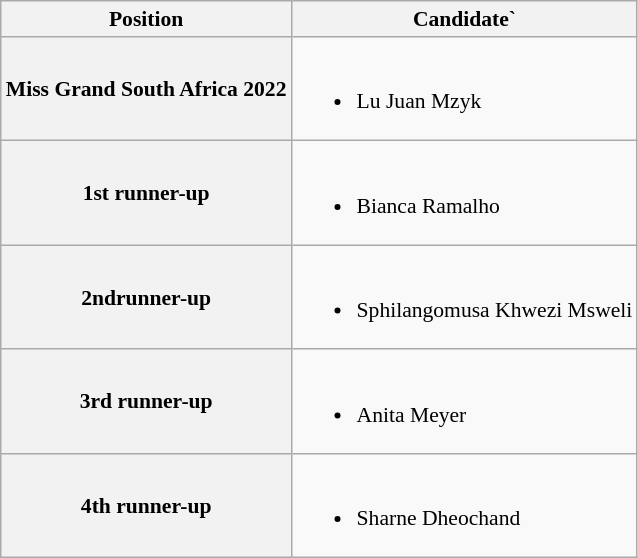<table class="wikitable" style="font-size: 90%;">
<tr>
<th>Position</th>
<th>Candidate`</th>
</tr>
<tr>
<th>Miss Grand South Africa 2022</th>
<td><br><ul><li>Lu Juan Mzyk</li></ul></td>
</tr>
<tr>
<th>1st runner-up</th>
<td><br><ul><li>Bianca Ramalho</li></ul></td>
</tr>
<tr>
<th>2ndrunner-up</th>
<td><br><ul><li>Sphilangomusa Khwezi Msweli</li></ul></td>
</tr>
<tr>
<th>3rd runner-up</th>
<td><br><ul><li>Anita Meyer</li></ul></td>
</tr>
<tr>
<th>4th runner-up</th>
<td><br><ul><li>Sharne Dheochand</li></ul></td>
</tr>
</table>
